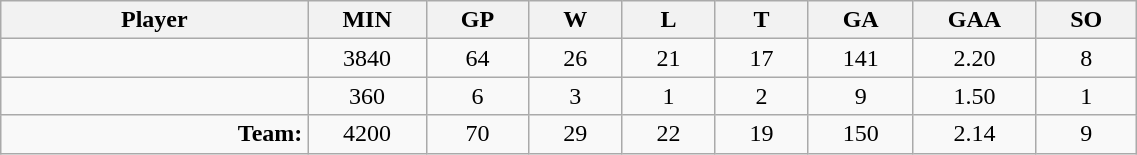<table class="wikitable sortable" width="60%">
<tr>
<th bgcolor="#DDDDFF" width="10%">Player</th>
<th width="3%" bgcolor="#DDDDFF" title="Minutes played">MIN</th>
<th width="3%" bgcolor="#DDDDFF" title="Games played in">GP</th>
<th width="3%" bgcolor="#DDDDFF" title="Games played in">W</th>
<th width="3%" bgcolor="#DDDDFF"title="Games played in">L</th>
<th width="3%" bgcolor="#DDDDFF" title="Ties">T</th>
<th width="3%" bgcolor="#DDDDFF" title="Goals against">GA</th>
<th width="3%" bgcolor="#DDDDFF" title="Goals against average">GAA</th>
<th width="3%" bgcolor="#DDDDFF"title="Shut-outs">SO</th>
</tr>
<tr align="center">
<td align="right"></td>
<td>3840</td>
<td>64</td>
<td>26</td>
<td>21</td>
<td>17</td>
<td>141</td>
<td>2.20</td>
<td>8</td>
</tr>
<tr align="center">
<td align="right"></td>
<td>360</td>
<td>6</td>
<td>3</td>
<td>1</td>
<td>2</td>
<td>9</td>
<td>1.50</td>
<td>1</td>
</tr>
<tr align="center">
<td align="right"><strong>Team:</strong></td>
<td>4200</td>
<td>70</td>
<td>29</td>
<td>22</td>
<td>19</td>
<td>150</td>
<td>2.14</td>
<td>9</td>
</tr>
</table>
